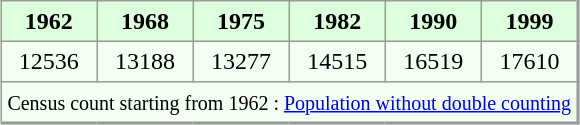<table align="center" rules="all" cellspacing="0" cellpadding="4" style="border: 1px solid #999; border-right: 2px solid #999; border-bottom:2px solid #999; background: #f3fff3">
<tr style="background: #ddffdd">
<th>1962</th>
<th>1968</th>
<th>1975</th>
<th>1982</th>
<th>1990</th>
<th>1999</th>
</tr>
<tr>
<td align=center>12536</td>
<td align=center>13188</td>
<td align=center>13277</td>
<td align=center>14515</td>
<td align=center>16519</td>
<td align=center>17610</td>
</tr>
<tr>
<td colspan=6 align=center><small>Census count starting from 1962 : <a href='#'>Population without double counting</a></small></td>
</tr>
</table>
